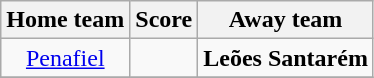<table class="wikitable" style="text-align: center">
<tr>
<th>Home team</th>
<th>Score</th>
<th>Away team</th>
</tr>
<tr>
<td><a href='#'>Penafiel</a> </td>
<td></td>
<td><strong>Leões Santarém</strong> </td>
</tr>
<tr>
</tr>
</table>
